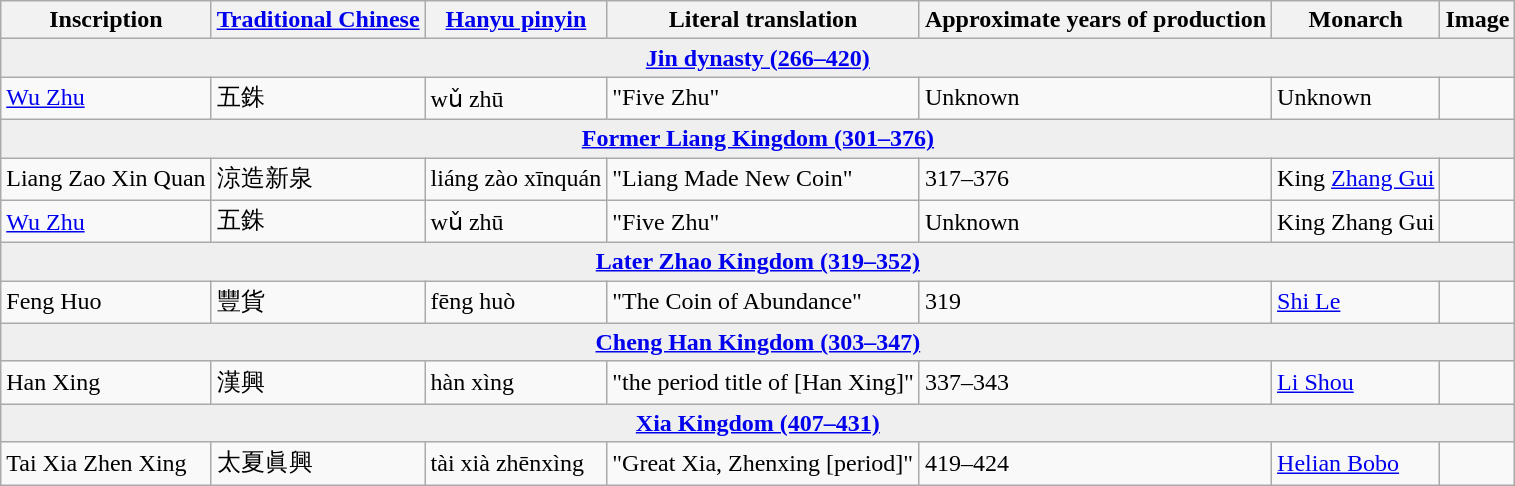<table class="wikitable">
<tr>
<th>Inscription</th>
<th><a href='#'>Traditional Chinese</a></th>
<th><a href='#'>Hanyu pinyin</a></th>
<th>Literal translation</th>
<th>Approximate years of production</th>
<th>Monarch</th>
<th>Image</th>
</tr>
<tr>
<td colspan=7 align="center" style="background:#efefef;"><strong><a href='#'>Jin dynasty (266–420)</a></strong></td>
</tr>
<tr>
<td><a href='#'>Wu Zhu</a></td>
<td>五銖</td>
<td>wǔ zhū</td>
<td>"Five Zhu"</td>
<td>Unknown</td>
<td>Unknown</td>
<td></td>
</tr>
<tr>
<td colspan=7 align="center" style="background:#efefef;"><strong><a href='#'>Former Liang Kingdom (301–376)</a></strong></td>
</tr>
<tr>
<td>Liang Zao Xin Quan</td>
<td>涼造新泉</td>
<td>liáng zào xīnquán</td>
<td>"Liang Made New Coin"</td>
<td>317–376</td>
<td>King <a href='#'>Zhang Gui</a></td>
<td></td>
</tr>
<tr>
<td><a href='#'>Wu Zhu</a></td>
<td>五銖</td>
<td>wǔ zhū</td>
<td>"Five Zhu"</td>
<td>Unknown</td>
<td>King Zhang Gui</td>
<td></td>
</tr>
<tr>
<td colspan=7 align="center" style="background:#efefef;"><strong><a href='#'>Later Zhao Kingdom (319–352)</a></strong></td>
</tr>
<tr>
<td>Feng Huo</td>
<td>豐貨</td>
<td>fēng huò</td>
<td>"The Coin of Abundance"</td>
<td>319</td>
<td><a href='#'>Shi Le</a></td>
<td></td>
</tr>
<tr>
<td colspan=7 align="center" style="background:#efefef;"><strong><a href='#'>Cheng Han Kingdom (303–347)</a></strong></td>
</tr>
<tr>
<td>Han Xing</td>
<td>漢興</td>
<td>hàn xìng</td>
<td>"the period title of [Han Xing]"</td>
<td>337–343</td>
<td><a href='#'>Li Shou</a></td>
<td></td>
</tr>
<tr>
<td colspan=7 align="center" style="background:#efefef;"><strong><a href='#'>Xia Kingdom (407–431)</a></strong></td>
</tr>
<tr>
<td>Tai Xia Zhen Xing</td>
<td>太夏眞興</td>
<td>tài xià zhēnxìng</td>
<td>"Great Xia, Zhenxing [period]"</td>
<td>419–424</td>
<td><a href='#'>Helian Bobo</a></td>
<td></td>
</tr>
</table>
